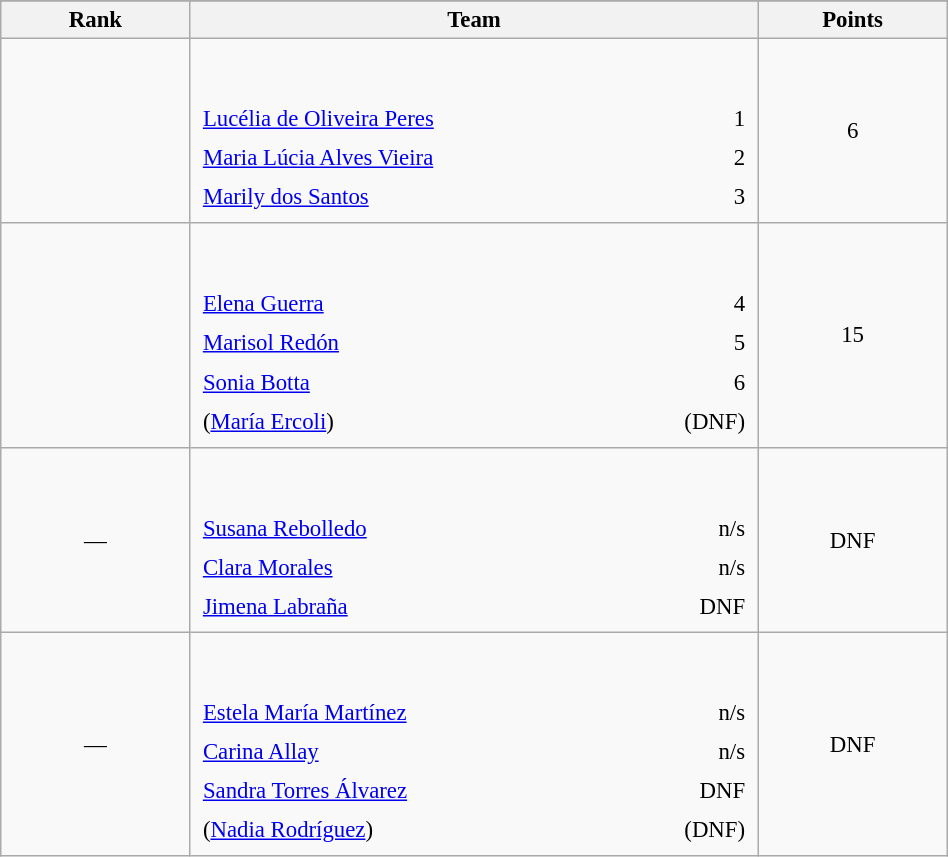<table class="wikitable sortable" style=" text-align:center; font-size:95%;" width="50%">
<tr>
</tr>
<tr>
<th width=10%>Rank</th>
<th width=30%>Team</th>
<th width=10%>Points</th>
</tr>
<tr>
<td align=center></td>
<td align=left> <br><br><table width=100%>
<tr>
<td align=left style="border:0"><a href='#'>Lucélia de Oliveira Peres</a></td>
<td align=right style="border:0">1</td>
</tr>
<tr>
<td align=left style="border:0"><a href='#'>Maria Lúcia Alves Vieira</a></td>
<td align=right style="border:0">2</td>
</tr>
<tr>
<td align=left style="border:0"><a href='#'>Marily dos Santos</a></td>
<td align=right style="border:0">3</td>
</tr>
</table>
</td>
<td>6</td>
</tr>
<tr>
<td align=center></td>
<td align=left> <br><br><table width=100%>
<tr>
<td align=left style="border:0"><a href='#'>Elena Guerra</a></td>
<td align=right style="border:0">4</td>
</tr>
<tr>
<td align=left style="border:0"><a href='#'>Marisol Redón</a></td>
<td align=right style="border:0">5</td>
</tr>
<tr>
<td align=left style="border:0"><a href='#'>Sonia Botta</a></td>
<td align=right style="border:0">6</td>
</tr>
<tr>
<td align=left style="border:0">(<a href='#'>María Ercoli</a>)</td>
<td align=right style="border:0">(DNF)</td>
</tr>
</table>
</td>
<td>15</td>
</tr>
<tr>
<td align=center>—</td>
<td align=left> <br><br><table width=100%>
<tr>
<td align=left style="border:0"><a href='#'>Susana Rebolledo</a></td>
<td align=right style="border:0">n/s</td>
</tr>
<tr>
<td align=left style="border:0"><a href='#'>Clara Morales</a></td>
<td align=right style="border:0">n/s</td>
</tr>
<tr>
<td align=left style="border:0"><a href='#'>Jimena Labraña</a></td>
<td align=right style="border:0">DNF</td>
</tr>
</table>
</td>
<td>DNF</td>
</tr>
<tr>
<td align=center>—</td>
<td align=left> <br><br><table width=100%>
<tr>
<td align=left style="border:0"><a href='#'>Estela María Martínez</a></td>
<td align=right style="border:0">n/s</td>
</tr>
<tr>
<td align=left style="border:0"><a href='#'>Carina Allay</a></td>
<td align=right style="border:0">n/s</td>
</tr>
<tr>
<td align=left style="border:0"><a href='#'>Sandra Torres Álvarez</a></td>
<td align=right style="border:0">DNF</td>
</tr>
<tr>
<td align=left style="border:0">(<a href='#'>Nadia Rodríguez</a>)</td>
<td align=right style="border:0">(DNF)</td>
</tr>
</table>
</td>
<td>DNF</td>
</tr>
</table>
